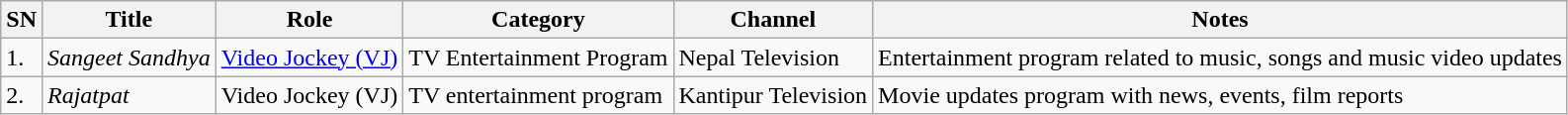<table class="wikitable sortable mw-collapsible">
<tr>
<th>SN</th>
<th>Title</th>
<th>Role</th>
<th>Category</th>
<th>Channel</th>
<th>Notes</th>
</tr>
<tr>
<td>1.</td>
<td><em>Sangeet Sandhya</em></td>
<td><a href='#'>Video Jockey (VJ)</a></td>
<td>TV Entertainment Program</td>
<td>Nepal Television</td>
<td>Entertainment program related to music, songs and music video updates</td>
</tr>
<tr>
<td>2.</td>
<td><em>Rajatpat</em></td>
<td>Video Jockey (VJ)</td>
<td>TV entertainment program</td>
<td>Kantipur Television</td>
<td>Movie updates program with news, events, film reports</td>
</tr>
</table>
